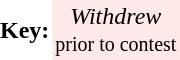<table border="0" cellspacing="0" cellpadding="2">
<tr>
<td><strong>Key:</strong></td>
<td align="center" bgcolor=#FFE8E8><em>Withdrew</em><br><small>prior to contest</small></td>
</tr>
</table>
